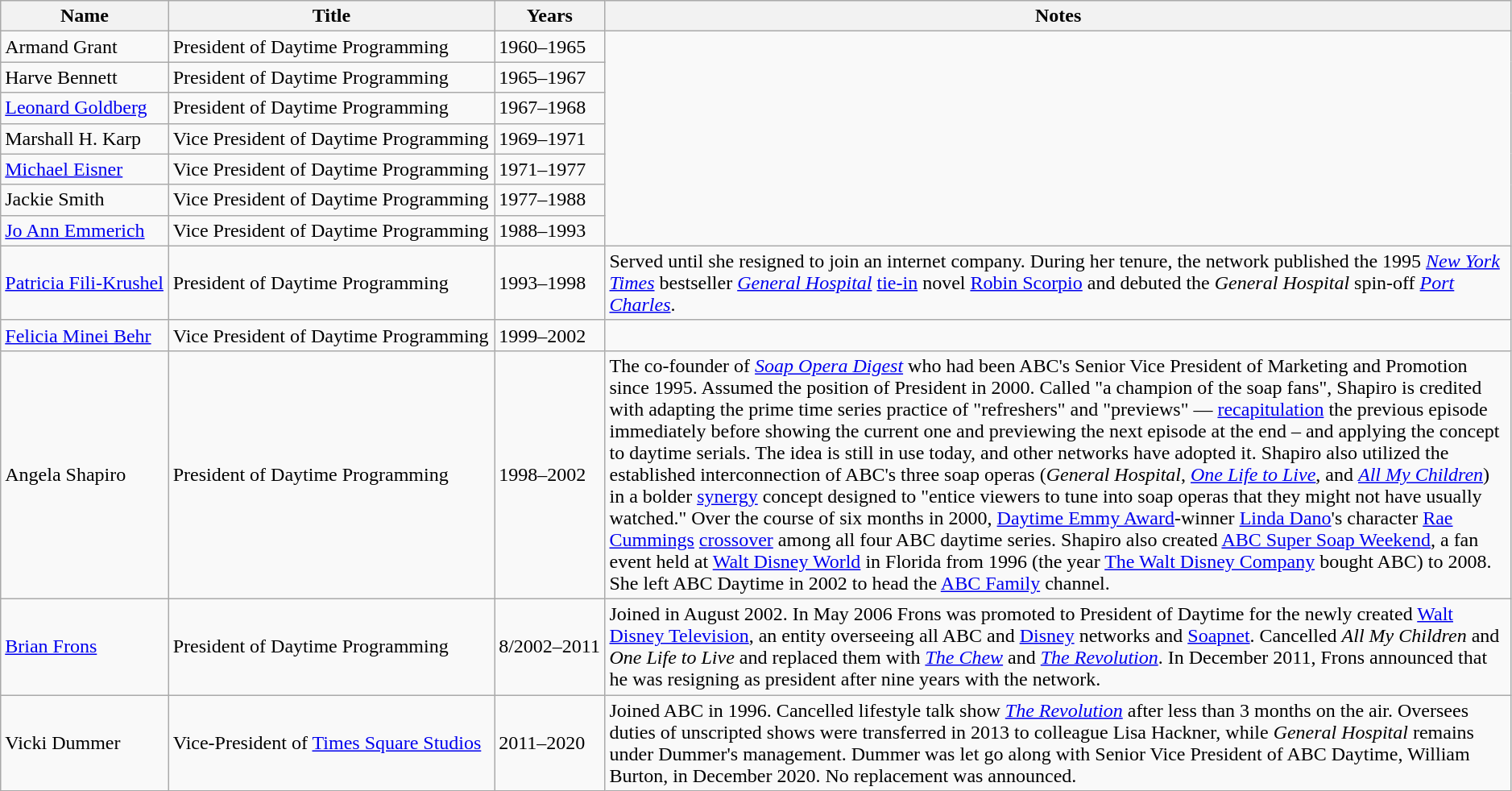<table class="wikitable sortable plainrowheaders" width="99%">
<tr>
<th scope="col">Name</th>
<th scope="col">Title</th>
<th scope="col">Years</th>
<th scope="col" style="width:60%;" class="unsortable">Notes</th>
</tr>
<tr>
<td>Armand Grant</td>
<td>President of Daytime Programming</td>
<td>1960–1965</td>
</tr>
<tr>
<td>Harve Bennett</td>
<td>President of Daytime Programming</td>
<td>1965–1967</td>
</tr>
<tr>
<td><a href='#'>Leonard Goldberg</a></td>
<td>President of Daytime Programming</td>
<td>1967–1968</td>
</tr>
<tr>
<td>Marshall H. Karp</td>
<td>Vice President of Daytime Programming</td>
<td>1969–1971</td>
</tr>
<tr>
<td><a href='#'>Michael Eisner</a></td>
<td>Vice President of Daytime Programming</td>
<td>1971–1977</td>
</tr>
<tr>
<td>Jackie Smith</td>
<td>Vice President of Daytime Programming</td>
<td>1977–1988</td>
</tr>
<tr>
<td><a href='#'>Jo Ann Emmerich</a></td>
<td>Vice President of Daytime Programming</td>
<td>1988–1993</td>
</tr>
<tr>
<td><a href='#'>Patricia Fili-Krushel</a></td>
<td>President of Daytime Programming</td>
<td>1993–1998</td>
<td>Served until she resigned to join an internet company. During her tenure, the network published the 1995 <em><a href='#'>New York Times</a></em> bestseller <em><a href='#'>General Hospital</a></em> <a href='#'>tie-in</a> novel <a href='#'>Robin Scorpio</a> and debuted the <em>General Hospital</em> spin-off <em><a href='#'>Port Charles</a></em>.</td>
</tr>
<tr>
<td><a href='#'>Felicia Minei Behr</a></td>
<td>Vice President of Daytime Programming</td>
<td>1999–2002</td>
<td></td>
</tr>
<tr>
<td>Angela Shapiro</td>
<td>President of Daytime Programming</td>
<td>1998–2002</td>
<td>The co-founder of <em><a href='#'>Soap Opera Digest</a></em> who had been ABC's Senior Vice President of Marketing and Promotion since 1995. Assumed the position of President in 2000. Called "a champion of the soap fans", Shapiro is credited with adapting the prime time series practice of "refreshers" and "previews" — <a href='#'>recapitulation</a> the previous episode immediately before showing the current one and previewing the next episode at the end – and applying the concept to daytime serials. The idea is still in use today, and other networks have adopted it. Shapiro also utilized the established interconnection of ABC's three soap operas (<em>General Hospital</em>, <em><a href='#'>One Life to Live</a></em>, and <em><a href='#'>All My Children</a></em>) in a bolder <a href='#'>synergy</a> concept designed to "entice viewers to tune into soap operas that they might not have usually watched." Over the course of six months in 2000, <a href='#'>Daytime Emmy Award</a>-winner <a href='#'>Linda Dano</a>'s character <a href='#'>Rae Cummings</a> <a href='#'>crossover</a> among all four ABC daytime series. Shapiro also created <a href='#'>ABC Super Soap Weekend</a>, a fan event held at <a href='#'>Walt Disney World</a> in Florida from 1996 (the year <a href='#'>The Walt Disney Company</a> bought ABC) to 2008. She left ABC Daytime in 2002 to head the <a href='#'>ABC Family</a> channel.</td>
</tr>
<tr>
<td><a href='#'>Brian Frons</a></td>
<td>President of Daytime Programming</td>
<td>8/2002–2011</td>
<td>Joined in August 2002. In May 2006 Frons was promoted to President of Daytime for the newly created <a href='#'>Walt Disney Television</a>, an entity overseeing all ABC and <a href='#'>Disney</a> networks and <a href='#'>Soapnet</a>. Cancelled <em>All My Children</em> and <em>One Life to Live</em> and replaced them with <em><a href='#'>The Chew</a></em> and  <em><a href='#'>The Revolution</a></em>. In December 2011, Frons announced that he was resigning as president after nine years with the network.</td>
</tr>
<tr>
<td>Vicki Dummer</td>
<td>Vice-President of <a href='#'>Times Square Studios</a></td>
<td>2011–2020</td>
<td>Joined ABC in 1996. Cancelled lifestyle talk show  <em><a href='#'>The Revolution</a></em> after less than 3 months on the air. Oversees duties of unscripted shows were transferred in 2013 to colleague Lisa Hackner, while <em>General Hospital</em> remains under Dummer's management. Dummer was let go along with Senior Vice President of ABC Daytime, William Burton, in December 2020. No replacement was announced.</td>
</tr>
</table>
